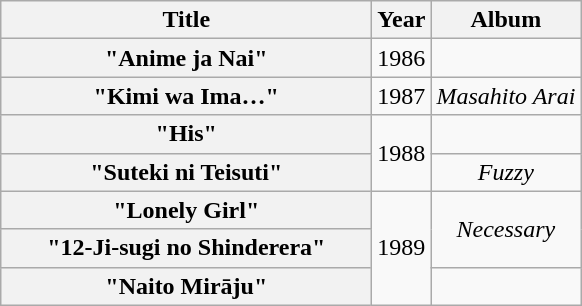<table class="wikitable plainrowheaders" style="text-align:center;" border="1">
<tr>
<th scope="col" rowspan="1" style="width:15em;">Title</th>
<th scope="col" rowspan="1">Year</th>
<th scope="col" rowspan="1">Album</th>
</tr>
<tr>
<th scope="row">"Anime ja Nai"</th>
<td>1986</td>
<td></td>
</tr>
<tr>
<th scope="row">"Kimi wa Ima…"</th>
<td>1987</td>
<td><em>Masahito Arai</em></td>
</tr>
<tr>
<th scope="row">"His"</th>
<td rowspan=2>1988</td>
<td></td>
</tr>
<tr>
<th scope="row">"Suteki ni Teisuti"</th>
<td><em>Fuzzy</em></td>
</tr>
<tr>
<th scope="row">"Lonely Girl"</th>
<td rowspan=3>1989</td>
<td rowspan=2><em>Necessary</em></td>
</tr>
<tr>
<th scope=row>"12-Ji-sugi no Shinderera"</th>
</tr>
<tr>
<th scope=row>"Naito Mirāju"</th>
<td></td>
</tr>
</table>
